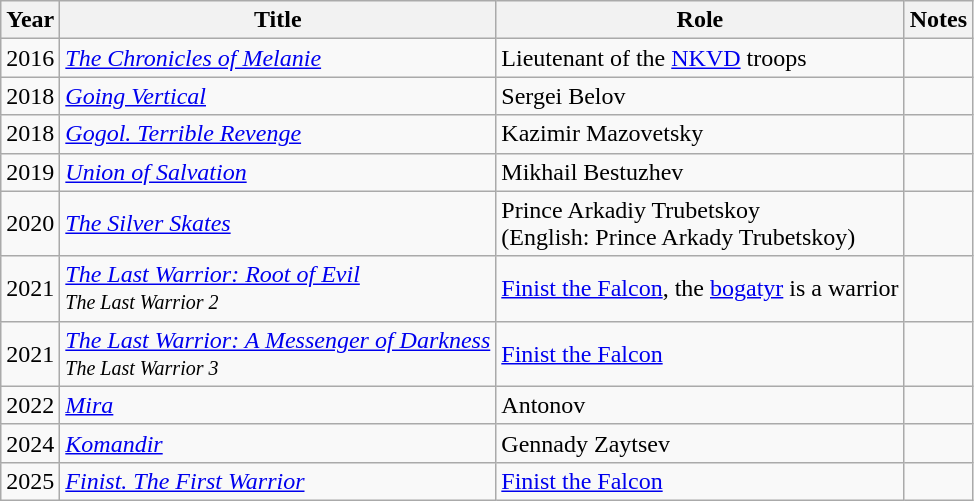<table class="wikitable sortable">
<tr>
<th>Year</th>
<th>Title</th>
<th>Role</th>
<th>Notes</th>
</tr>
<tr>
<td>2016</td>
<td><em><a href='#'>The Chronicles of Melanie</a></em></td>
<td>Lieutenant of the <a href='#'>NKVD</a> troops</td>
<td></td>
</tr>
<tr>
<td>2018</td>
<td><em><a href='#'>Going Vertical</a></em></td>
<td>Sergei Belov</td>
<td></td>
</tr>
<tr>
<td>2018</td>
<td><em><a href='#'>Gogol. Terrible Revenge</a></em></td>
<td>Kazimir Mazovetsky</td>
<td></td>
</tr>
<tr>
<td>2019</td>
<td><em><a href='#'>Union of Salvation</a></em></td>
<td>Mikhail Bestuzhev</td>
<td></td>
</tr>
<tr>
<td>2020</td>
<td><em><a href='#'>The Silver Skates</a></em></td>
<td>Prince Arkadiy Trubetskoy <br> (English: Prince Arkady Trubetskoy)</td>
<td></td>
</tr>
<tr>
<td>2021</td>
<td><em><a href='#'>The Last Warrior: Root of Evil</a></em> <br> <small><em>The Last Warrior 2</em></small></td>
<td><a href='#'>Finist the Falcon</a>, the <a href='#'>bogatyr</a> is a warrior</td>
<td></td>
</tr>
<tr>
<td>2021</td>
<td><em><a href='#'>The Last Warrior: A Messenger of Darkness</a></em> <br> <small><em>The Last Warrior 3</em></small></td>
<td><a href='#'>Finist the Falcon</a></td>
<td></td>
</tr>
<tr>
<td>2022</td>
<td><em><a href='#'>Mira</a></em></td>
<td>Antonov</td>
<td></td>
</tr>
<tr>
<td>2024</td>
<td><em><a href='#'>Komandir</a></em></td>
<td>Gennady Zaytsev</td>
<td></td>
</tr>
<tr>
<td>2025</td>
<td><em><a href='#'>Finist. The First Warrior</a></em></td>
<td><a href='#'>Finist the Falcon</a></td>
<td></td>
</tr>
</table>
